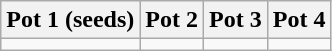<table class="wikitable">
<tr>
<th>Pot 1 (seeds)</th>
<th>Pot 2</th>
<th>Pot 3</th>
<th>Pot 4</th>
</tr>
<tr>
<td valign=top></td>
<td valign=top></td>
<td valign=top></td>
<td valign=top></td>
</tr>
</table>
